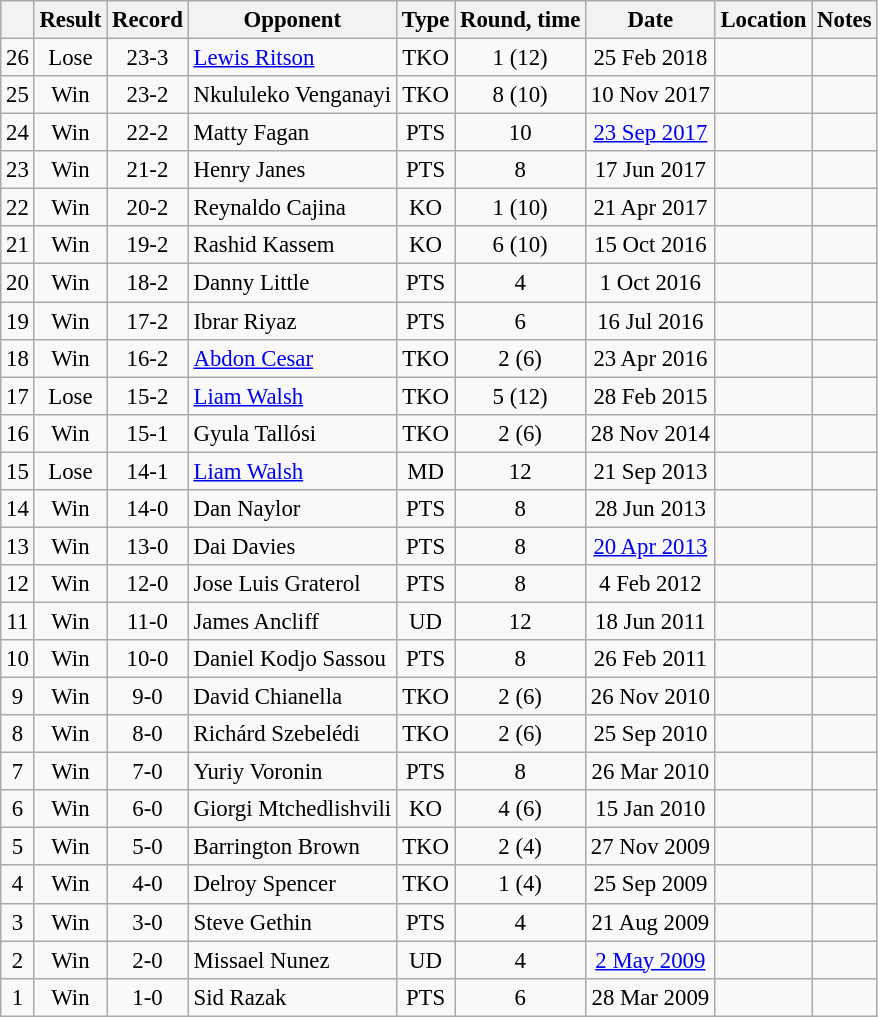<table class="wikitable" style="text-align:center; font-size:95%">
<tr>
<th></th>
<th>Result</th>
<th>Record</th>
<th>Opponent</th>
<th>Type</th>
<th>Round, time</th>
<th>Date</th>
<th>Location</th>
<th>Notes</th>
</tr>
<tr>
<td>26</td>
<td>Lose</td>
<td>23-3</td>
<td style="text-align:left;"> <a href='#'>Lewis Ritson</a></td>
<td>TKO</td>
<td>1 (12)</td>
<td>25 Feb 2018</td>
<td style="text-align:left;"> </td>
<td style="text-align:left;"></td>
</tr>
<tr>
<td>25</td>
<td>Win</td>
<td>23-2</td>
<td style="text-align:left;"> Nkululeko Venganayi</td>
<td>TKO</td>
<td>8 (10)</td>
<td>10 Nov 2017</td>
<td style="text-align:left;"> </td>
<td style="text-align:left;"></td>
</tr>
<tr>
<td>24</td>
<td>Win</td>
<td>22-2</td>
<td style="text-align:left;"> Matty Fagan</td>
<td>PTS</td>
<td>10</td>
<td><a href='#'>23 Sep 2017</a></td>
<td style="text-align:left;"> </td>
<td style="text-align:left;"></td>
</tr>
<tr>
<td>23</td>
<td>Win</td>
<td>21-2</td>
<td style="text-align:left;"> Henry Janes</td>
<td>PTS</td>
<td>8</td>
<td>17 Jun 2017</td>
<td style="text-align:left;"> </td>
<td style="text-align:left;"></td>
</tr>
<tr>
<td>22</td>
<td>Win</td>
<td>20-2</td>
<td style="text-align:left;"> Reynaldo Cajina</td>
<td>KO</td>
<td>1 (10)</td>
<td>21 Apr 2017</td>
<td style="text-align:left;"> </td>
<td style="text-align:left;"></td>
</tr>
<tr>
<td>21</td>
<td>Win</td>
<td>19-2</td>
<td style="text-align:left;"> Rashid Kassem</td>
<td>KO</td>
<td>6 (10)</td>
<td>15 Oct 2016</td>
<td style="text-align:left;"> </td>
<td style="text-align:left;"></td>
</tr>
<tr>
<td>20</td>
<td>Win</td>
<td>18-2</td>
<td style="text-align:left;"> Danny Little</td>
<td>PTS</td>
<td>4</td>
<td>1 Oct 2016</td>
<td style="text-align:left;"> </td>
<td style="text-align:left;"></td>
</tr>
<tr>
<td>19</td>
<td>Win</td>
<td>17-2</td>
<td style="text-align:left;"> Ibrar Riyaz</td>
<td>PTS</td>
<td>6</td>
<td>16 Jul 2016</td>
<td style="text-align:left;"> </td>
<td style="text-align:left;"></td>
</tr>
<tr>
<td>18</td>
<td>Win</td>
<td>16-2</td>
<td style="text-align:left;"> <a href='#'>Abdon Cesar</a></td>
<td>TKO</td>
<td>2 (6)</td>
<td>23 Apr 2016</td>
<td style="text-align:left;"> </td>
<td style="text-align:left;"></td>
</tr>
<tr>
<td>17</td>
<td>Lose</td>
<td>15-2</td>
<td style="text-align:left;"> <a href='#'>Liam Walsh</a></td>
<td>TKO</td>
<td>5 (12)</td>
<td>28 Feb 2015</td>
<td style="text-align:left;"> </td>
<td style="text-align:left;"></td>
</tr>
<tr>
<td>16</td>
<td>Win</td>
<td>15-1</td>
<td style="text-align:left;"> Gyula Tallósi</td>
<td>TKO</td>
<td>2 (6)</td>
<td>28 Nov 2014</td>
<td style="text-align:left;"> </td>
<td style="text-align:left;"></td>
</tr>
<tr>
<td>15</td>
<td>Lose</td>
<td>14-1</td>
<td style="text-align:left;"> <a href='#'>Liam Walsh</a></td>
<td>MD</td>
<td>12</td>
<td>21 Sep 2013</td>
<td style="text-align:left;"> </td>
<td style="text-align:left;"></td>
</tr>
<tr>
<td>14</td>
<td>Win</td>
<td>14-0</td>
<td style="text-align:left;"> Dan Naylor</td>
<td>PTS</td>
<td>8</td>
<td>28 Jun 2013</td>
<td style="text-align:left;"> </td>
<td style="text-align:left;"></td>
</tr>
<tr>
<td>13</td>
<td>Win</td>
<td>13-0</td>
<td style="text-align:left;"> Dai Davies</td>
<td>PTS</td>
<td>8</td>
<td><a href='#'>20 Apr 2013</a></td>
<td style="text-align:left;"> </td>
<td style="text-align:left;"></td>
</tr>
<tr>
<td>12</td>
<td>Win</td>
<td>12-0</td>
<td style="text-align:left;"> Jose Luis Graterol</td>
<td>PTS</td>
<td>8</td>
<td>4 Feb 2012</td>
<td style="text-align:left;"> </td>
<td style="text-align:left;"></td>
</tr>
<tr>
<td>11</td>
<td>Win</td>
<td>11-0</td>
<td style="text-align:left;"> James Ancliff</td>
<td>UD</td>
<td>12</td>
<td>18 Jun 2011</td>
<td style="text-align:left;"> </td>
<td style="text-align:left;"></td>
</tr>
<tr>
<td>10</td>
<td>Win</td>
<td>10-0</td>
<td style="text-align:left;"> Daniel Kodjo Sassou</td>
<td>PTS</td>
<td>8</td>
<td>26 Feb 2011</td>
<td style="text-align:left;"> </td>
<td style="text-align:left;"></td>
</tr>
<tr>
<td>9</td>
<td>Win</td>
<td>9-0</td>
<td style="text-align:left;"> David Chianella</td>
<td>TKO</td>
<td>2 (6)</td>
<td>26 Nov 2010</td>
<td style="text-align:left;"> </td>
<td style="text-align:left;"></td>
</tr>
<tr>
<td>8</td>
<td>Win</td>
<td>8-0</td>
<td style="text-align:left;"> Richárd Szebelédi</td>
<td>TKO</td>
<td>2 (6)</td>
<td>25 Sep 2010</td>
<td style="text-align:left;"> </td>
<td style="text-align:left;"></td>
</tr>
<tr>
<td>7</td>
<td>Win</td>
<td>7-0</td>
<td style="text-align:left;"> Yuriy Voronin</td>
<td>PTS</td>
<td>8</td>
<td>26 Mar 2010</td>
<td style="text-align:left;"> </td>
<td style="text-align:left;"></td>
</tr>
<tr>
<td>6</td>
<td>Win</td>
<td>6-0</td>
<td style="text-align:left;"> Giorgi Mtchedlishvili</td>
<td>KO</td>
<td>4 (6)</td>
<td>15 Jan 2010</td>
<td style="text-align:left;"> </td>
<td style="text-align:left;"></td>
</tr>
<tr>
<td>5</td>
<td>Win</td>
<td>5-0</td>
<td style="text-align:left;"> Barrington Brown</td>
<td>TKO</td>
<td>2 (4)</td>
<td>27 Nov 2009</td>
<td style="text-align:left;"> </td>
<td style="text-align:left;"></td>
</tr>
<tr>
<td>4</td>
<td>Win</td>
<td>4-0</td>
<td style="text-align:left;"> Delroy Spencer</td>
<td>TKO</td>
<td>1 (4)</td>
<td>25 Sep 2009</td>
<td style="text-align:left;"> </td>
<td style="text-align:left;"></td>
</tr>
<tr>
<td>3</td>
<td>Win</td>
<td>3-0</td>
<td style="text-align:left;"> Steve Gethin</td>
<td>PTS</td>
<td>4</td>
<td>21 Aug 2009</td>
<td style="text-align:left;"> </td>
<td style="text-align:left;"></td>
</tr>
<tr>
<td>2</td>
<td>Win</td>
<td>2-0</td>
<td style="text-align:left;"> Missael Nunez</td>
<td>UD</td>
<td>4</td>
<td><a href='#'>2 May 2009</a></td>
<td style="text-align:left;"> </td>
<td style="text-align:left;"></td>
</tr>
<tr>
<td>1</td>
<td>Win</td>
<td>1-0</td>
<td style="text-align:left;"> Sid Razak</td>
<td>PTS</td>
<td>6</td>
<td>28 Mar 2009</td>
<td style="text-align:left;"> </td>
<td style="text-align:left;"></td>
</tr>
</table>
